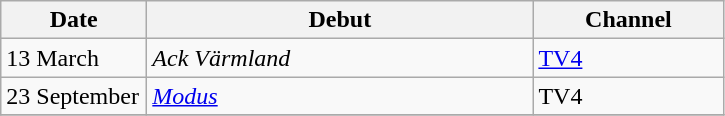<table class="wikitable">
<tr>
<th width=90>Date</th>
<th width=250>Debut</th>
<th width=120>Channel</th>
</tr>
<tr>
<td>13 March</td>
<td><em>Ack Värmland</em></td>
<td><a href='#'>TV4</a></td>
</tr>
<tr>
<td>23 September</td>
<td><em><a href='#'>Modus</a></em></td>
<td>TV4</td>
</tr>
<tr>
</tr>
</table>
